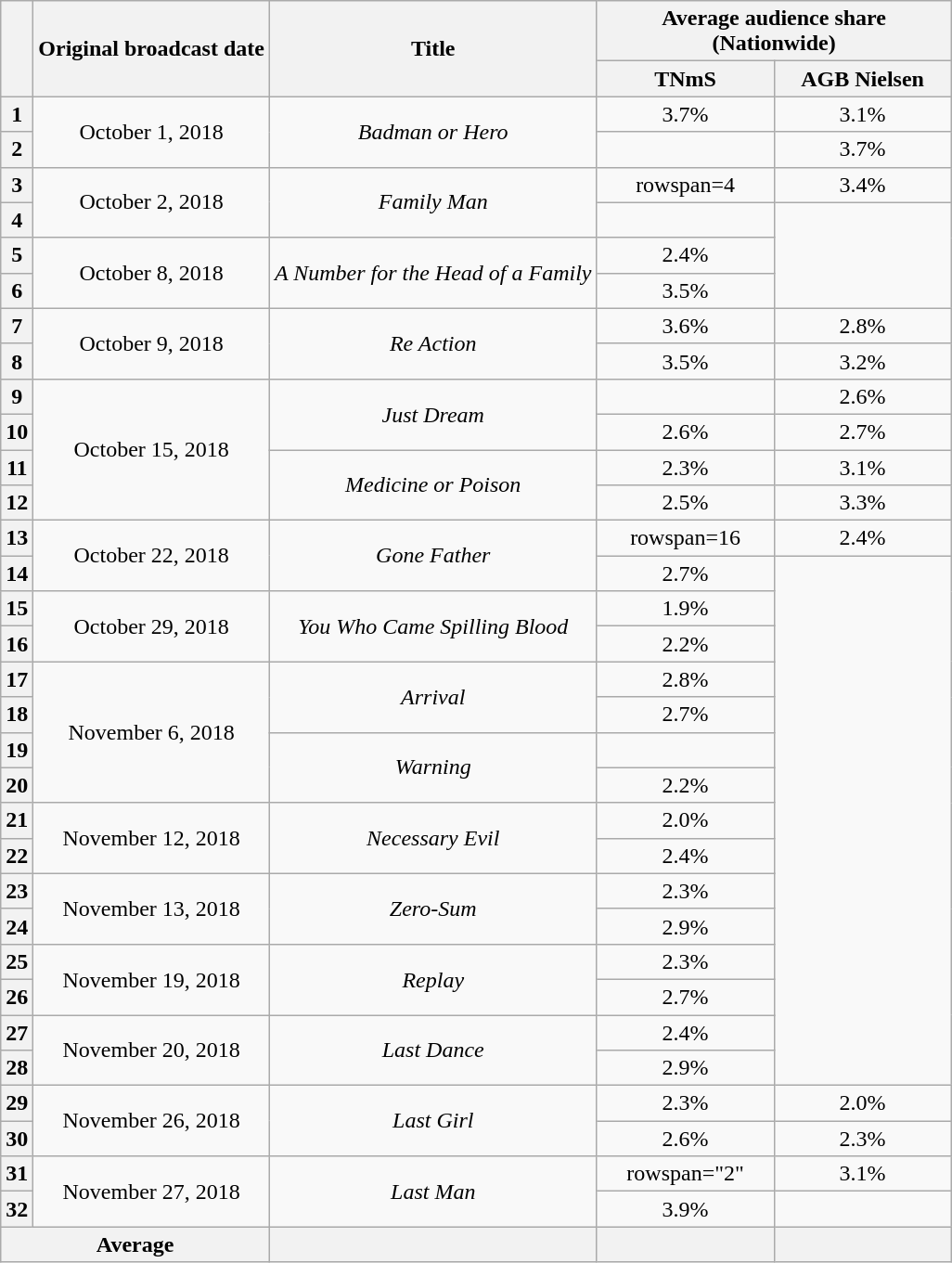<table class="wikitable" style="text-align:center">
<tr>
<th rowspan="2"></th>
<th rowspan="2">Original broadcast date</th>
<th rowspan="2">Title</th>
<th colspan="2">Average audience share (Nationwide)</th>
</tr>
<tr>
<th width="120">TNmS</th>
<th width="120">AGB Nielsen</th>
</tr>
<tr>
<th>1</th>
<td rowspan="2">October 1, 2018</td>
<td rowspan="2"><em>Badman or Hero</em></td>
<td>3.7%</td>
<td>3.1% </td>
</tr>
<tr>
<th>2</th>
<td></td>
<td>3.7% </td>
</tr>
<tr>
<th>3</th>
<td rowspan="2">October 2, 2018</td>
<td rowspan="2"><em>Family Man</em></td>
<td>rowspan=4 </td>
<td>3.4% </td>
</tr>
<tr>
<th>4</th>
<td> </td>
</tr>
<tr>
<th>5</th>
<td rowspan="2">October 8, 2018</td>
<td rowspan="2"><em>A Number for the Head of a Family</em></td>
<td>2.4% </td>
</tr>
<tr>
<th>6</th>
<td>3.5% </td>
</tr>
<tr>
<th>7</th>
<td rowspan="2">October 9, 2018</td>
<td rowspan="2"><em>Re Action</em></td>
<td>3.6%</td>
<td>2.8% </td>
</tr>
<tr>
<th>8</th>
<td>3.5%</td>
<td>3.2% </td>
</tr>
<tr>
<th>9</th>
<td rowspan="4">October 15, 2018</td>
<td rowspan="2"><em>Just Dream</em></td>
<td></td>
<td>2.6% </td>
</tr>
<tr>
<th>10</th>
<td>2.6%</td>
<td>2.7% </td>
</tr>
<tr>
<th>11</th>
<td rowspan="2"><em>Medicine or Poison</em></td>
<td>2.3%</td>
<td>3.1% </td>
</tr>
<tr>
<th>12</th>
<td>2.5%</td>
<td>3.3% </td>
</tr>
<tr>
<th>13</th>
<td rowspan="2">October 22, 2018</td>
<td rowspan="2"><em>Gone Father</em></td>
<td>rowspan=16 </td>
<td>2.4% </td>
</tr>
<tr>
<th>14</th>
<td>2.7% </td>
</tr>
<tr>
<th>15</th>
<td rowspan="2">October 29, 2018</td>
<td rowspan="2"><em>You Who Came Spilling Blood</em></td>
<td>1.9% </td>
</tr>
<tr>
<th>16</th>
<td>2.2% </td>
</tr>
<tr>
<th>17</th>
<td rowspan="4">November 6, 2018</td>
<td rowspan="2"><em>Arrival</em></td>
<td>2.8% </td>
</tr>
<tr>
<th>18</th>
<td>2.7% </td>
</tr>
<tr>
<th>19</th>
<td rowspan="2"><em>Warning</em></td>
<td> </td>
</tr>
<tr>
<th>20</th>
<td>2.2% </td>
</tr>
<tr>
<th>21</th>
<td rowspan="2">November 12, 2018</td>
<td rowspan="2"><em>Necessary Evil</em></td>
<td>2.0% </td>
</tr>
<tr>
<th>22</th>
<td>2.4% </td>
</tr>
<tr>
<th>23</th>
<td rowspan="2">November 13, 2018</td>
<td rowspan="2"><em>Zero-Sum</em></td>
<td>2.3% </td>
</tr>
<tr>
<th>24</th>
<td>2.9% </td>
</tr>
<tr>
<th>25</th>
<td rowspan="2">November 19, 2018</td>
<td rowspan="2"><em>Replay</em></td>
<td>2.3% </td>
</tr>
<tr>
<th>26</th>
<td>2.7% </td>
</tr>
<tr>
<th>27</th>
<td rowspan="2">November 20, 2018</td>
<td rowspan="2"><em>Last Dance</em></td>
<td>2.4% </td>
</tr>
<tr>
<th>28</th>
<td>2.9% </td>
</tr>
<tr>
<th>29</th>
<td rowspan="2">November 26, 2018</td>
<td rowspan="2"><em>Last Girl</em></td>
<td>2.3%</td>
<td>2.0% </td>
</tr>
<tr>
<th>30</th>
<td>2.6%</td>
<td>2.3% </td>
</tr>
<tr>
<th>31</th>
<td rowspan="2">November 27, 2018</td>
<td rowspan="2"><em>Last Man</em></td>
<td>rowspan="2" </td>
<td>3.1% </td>
</tr>
<tr>
<th>32</th>
<td>3.9% </td>
</tr>
<tr>
<th colspan="2">Average</th>
<th></th>
<th></th>
<th></th>
</tr>
</table>
